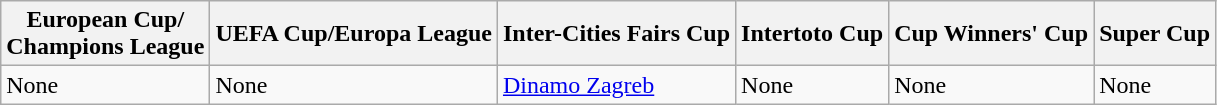<table class="wikitable">
<tr>
<th>European Cup/<br>Champions League</th>
<th>UEFA Cup/Europa League</th>
<th>Inter-Cities Fairs Cup</th>
<th>Intertoto Cup</th>
<th>Cup Winners' Cup</th>
<th>Super Cup</th>
</tr>
<tr>
<td>None</td>
<td>None</td>
<td> <a href='#'>Dinamo Zagreb</a></td>
<td>None</td>
<td>None</td>
<td>None</td>
</tr>
</table>
